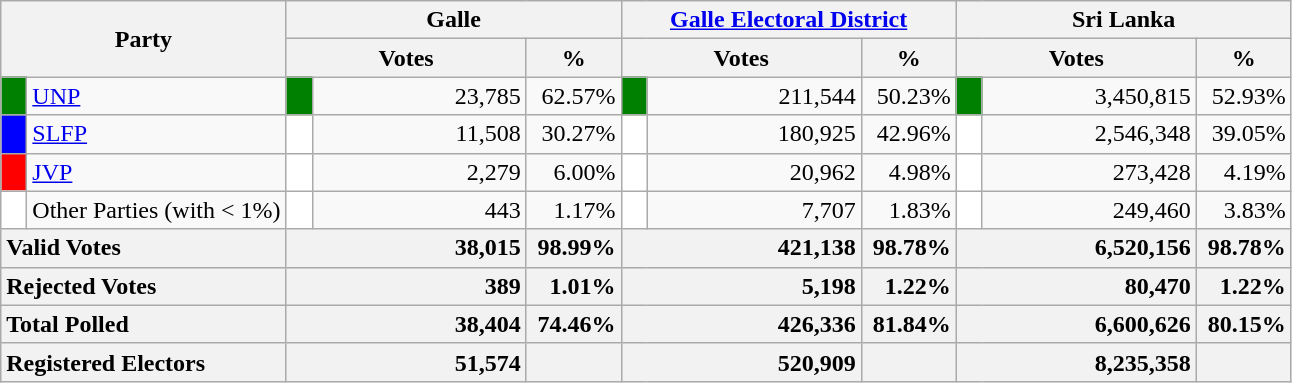<table class="wikitable">
<tr>
<th colspan="2" width="144px"rowspan="2">Party</th>
<th colspan="3" width="216px">Galle</th>
<th colspan="3" width="216px"><a href='#'>Galle Electoral District</a></th>
<th colspan="3" width="216px">Sri Lanka</th>
</tr>
<tr>
<th colspan="2" width="144px">Votes</th>
<th>%</th>
<th colspan="2" width="144px">Votes</th>
<th>%</th>
<th colspan="2" width="144px">Votes</th>
<th>%</th>
</tr>
<tr>
<td style="background-color:green;" width="10px"></td>
<td style="text-align:left;"><a href='#'>UNP</a></td>
<td style="background-color:green;" width="10px"></td>
<td style="text-align:right;">23,785</td>
<td style="text-align:right;">62.57%</td>
<td style="background-color:green;" width="10px"></td>
<td style="text-align:right;">211,544</td>
<td style="text-align:right;">50.23%</td>
<td style="background-color:green;" width="10px"></td>
<td style="text-align:right;">3,450,815</td>
<td style="text-align:right;">52.93%</td>
</tr>
<tr>
<td style="background-color:blue;" width="10px"></td>
<td style="text-align:left;"><a href='#'>SLFP</a></td>
<td style="background-color:white;" width="10px"></td>
<td style="text-align:right;">11,508</td>
<td style="text-align:right;">30.27%</td>
<td style="background-color:white;" width="10px"></td>
<td style="text-align:right;">180,925</td>
<td style="text-align:right;">42.96%</td>
<td style="background-color:white;" width="10px"></td>
<td style="text-align:right;">2,546,348</td>
<td style="text-align:right;">39.05%</td>
</tr>
<tr>
<td style="background-color:red;" width="10px"></td>
<td style="text-align:left;"><a href='#'>JVP</a></td>
<td style="background-color:white;" width="10px"></td>
<td style="text-align:right;">2,279</td>
<td style="text-align:right;">6.00%</td>
<td style="background-color:white;" width="10px"></td>
<td style="text-align:right;">20,962</td>
<td style="text-align:right;">4.98%</td>
<td style="background-color:white;" width="10px"></td>
<td style="text-align:right;">273,428</td>
<td style="text-align:right;">4.19%</td>
</tr>
<tr>
<td style="background-color:white;" width="10px"></td>
<td style="text-align:left;">Other Parties (with < 1%)</td>
<td style="background-color:white;" width="10px"></td>
<td style="text-align:right;">443</td>
<td style="text-align:right;">1.17%</td>
<td style="background-color:white;" width="10px"></td>
<td style="text-align:right;">7,707</td>
<td style="text-align:right;">1.83%</td>
<td style="background-color:white;" width="10px"></td>
<td style="text-align:right;">249,460</td>
<td style="text-align:right;">3.83%</td>
</tr>
<tr>
<th colspan="2" width="144px"style="text-align:left;">Valid Votes</th>
<th style="text-align:right;"colspan="2" width="144px">38,015</th>
<th style="text-align:right;">98.99%</th>
<th style="text-align:right;"colspan="2" width="144px">421,138</th>
<th style="text-align:right;">98.78%</th>
<th style="text-align:right;"colspan="2" width="144px">6,520,156</th>
<th style="text-align:right;">98.78%</th>
</tr>
<tr>
<th colspan="2" width="144px"style="text-align:left;">Rejected Votes</th>
<th style="text-align:right;"colspan="2" width="144px">389</th>
<th style="text-align:right;">1.01%</th>
<th style="text-align:right;"colspan="2" width="144px">5,198</th>
<th style="text-align:right;">1.22%</th>
<th style="text-align:right;"colspan="2" width="144px">80,470</th>
<th style="text-align:right;">1.22%</th>
</tr>
<tr>
<th colspan="2" width="144px"style="text-align:left;">Total Polled</th>
<th style="text-align:right;"colspan="2" width="144px">38,404</th>
<th style="text-align:right;">74.46%</th>
<th style="text-align:right;"colspan="2" width="144px">426,336</th>
<th style="text-align:right;">81.84%</th>
<th style="text-align:right;"colspan="2" width="144px">6,600,626</th>
<th style="text-align:right;">80.15%</th>
</tr>
<tr>
<th colspan="2" width="144px"style="text-align:left;">Registered Electors</th>
<th style="text-align:right;"colspan="2" width="144px">51,574</th>
<th></th>
<th style="text-align:right;"colspan="2" width="144px">520,909</th>
<th></th>
<th style="text-align:right;"colspan="2" width="144px">8,235,358</th>
<th></th>
</tr>
</table>
